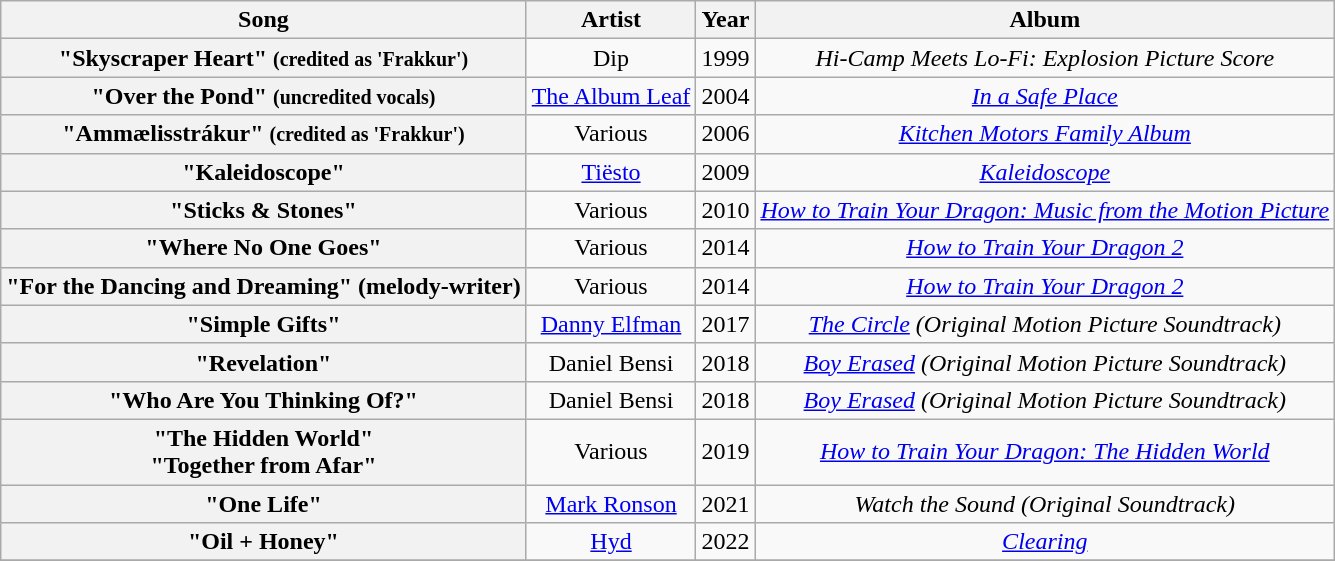<table class="wikitable plainrowheaders" style="text-align:center;">
<tr>
<th scope="col">Song</th>
<th scope="col">Artist</th>
<th scope="col">Year</th>
<th scope="col">Album</th>
</tr>
<tr>
<th scope="row">"Skyscraper Heart" <small>(credited as 'Frakkur')</small></th>
<td>Dip</td>
<td>1999</td>
<td><em>Hi-Camp Meets Lo-Fi: Explosion Picture Score</em></td>
</tr>
<tr>
<th scope="row">"Over the Pond" <small>(uncredited vocals)</small></th>
<td><a href='#'>The Album Leaf</a></td>
<td>2004</td>
<td><em><a href='#'>In a Safe Place</a></em></td>
</tr>
<tr>
<th scope="row">"Ammælisstrákur" <small>(credited as 'Frakkur')</small></th>
<td>Various</td>
<td>2006</td>
<td><em><a href='#'>Kitchen Motors Family Album</a></em></td>
</tr>
<tr>
<th scope="row">"Kaleidoscope"</th>
<td><a href='#'>Tiësto</a></td>
<td>2009</td>
<td><em><a href='#'>Kaleidoscope</a></em></td>
</tr>
<tr>
<th scope="row">"Sticks & Stones"</th>
<td>Various</td>
<td>2010</td>
<td><em><a href='#'>How to Train Your Dragon: Music from the Motion Picture</a></em></td>
</tr>
<tr>
<th scope="row">"Where No One Goes"</th>
<td>Various</td>
<td>2014</td>
<td><em><a href='#'>How to Train Your Dragon 2</a></em></td>
</tr>
<tr>
<th scope="row">"For the Dancing and Dreaming" (melody-writer)</th>
<td>Various</td>
<td>2014</td>
<td><em><a href='#'>How to Train Your Dragon 2</a></em></td>
</tr>
<tr>
<th scope="row">"Simple Gifts"</th>
<td><a href='#'>Danny Elfman</a></td>
<td>2017</td>
<td><em><a href='#'>The Circle</a> (Original Motion Picture Soundtrack)</em></td>
</tr>
<tr>
<th scope="row">"Revelation"<br></th>
<td>Daniel Bensi</td>
<td>2018</td>
<td><em><a href='#'>Boy Erased</a> (Original Motion Picture Soundtrack)</em></td>
</tr>
<tr>
<th scope="row">"Who Are You Thinking Of?"</th>
<td>Daniel Bensi</td>
<td>2018</td>
<td><em><a href='#'>Boy Erased</a> (Original Motion Picture Soundtrack)</em></td>
</tr>
<tr>
<th scope="row">"The Hidden World"<br>"Together from Afar"</th>
<td>Various</td>
<td>2019</td>
<td><em><a href='#'>How to Train Your Dragon: The Hidden World</a></em></td>
</tr>
<tr>
<th scope="row">"One Life"<br></th>
<td><a href='#'>Mark Ronson</a></td>
<td>2021</td>
<td><em>Watch the Sound (Original Soundtrack)</em></td>
</tr>
<tr>
<th scope="row">"Oil + Honey" </th>
<td><a href='#'>Hyd</a></td>
<td>2022</td>
<td><em><a href='#'>Clearing</a></em></td>
</tr>
<tr>
</tr>
</table>
